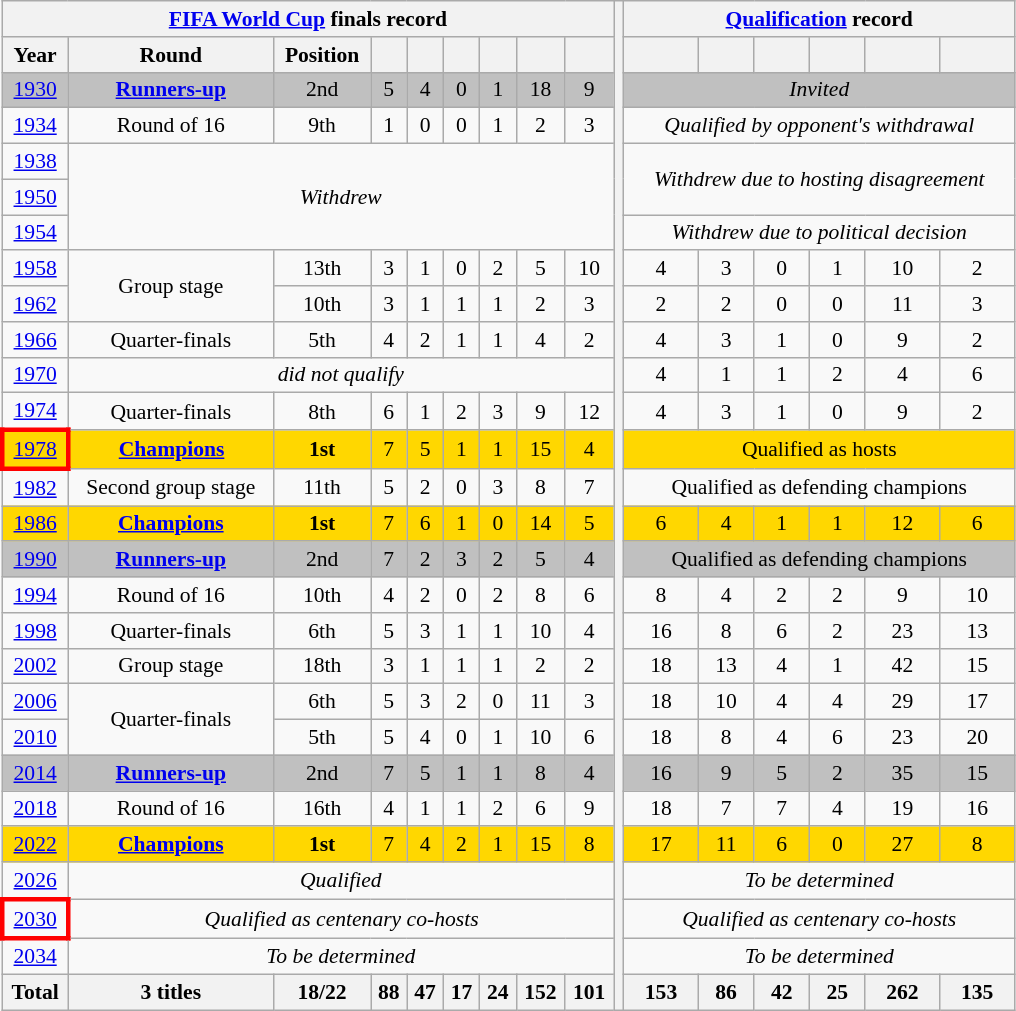<table class="wikitable" style="text-align: center;font-size:90%;">
<tr>
<th colspan=9><a href='#'>FIFA World Cup</a> finals record</th>
<th style="width:1%" rowspan=28></th>
<th colspan=6><a href='#'>Qualification</a> record</th>
</tr>
<tr>
<th>Year</th>
<th>Round</th>
<th>Position</th>
<th></th>
<th></th>
<th></th>
<th></th>
<th></th>
<th></th>
<th></th>
<th></th>
<th></th>
<th></th>
<th></th>
<th></th>
</tr>
<tr bgcolor=silver>
<td> <a href='#'>1930</a></td>
<td><strong><a href='#'>Runners-up</a></strong></td>
<td>2nd</td>
<td>5</td>
<td>4</td>
<td>0</td>
<td>1</td>
<td>18</td>
<td>9</td>
<td colspan="6" style="text-align: center;"><em>Invited</em></td>
</tr>
<tr>
<td> <a href='#'>1934</a></td>
<td>Round of 16</td>
<td>9th</td>
<td>1</td>
<td>0</td>
<td>0</td>
<td>1</td>
<td>2</td>
<td>3</td>
<td colspan="6" style="text-align: center;"><em>Qualified by opponent's withdrawal</em></td>
</tr>
<tr>
<td> <a href='#'>1938</a></td>
<td rowspan=3 colspan=8><em> Withdrew </em></td>
<td rowspan=2 colspan="6" style="text-align: center;"><em>Withdrew due to hosting disagreement</em></td>
</tr>
<tr>
<td> <a href='#'>1950</a></td>
</tr>
<tr>
<td> <a href='#'>1954</a></td>
<td colspan="6" style="text-align: center;"><em>Withdrew due to political decision</em></td>
</tr>
<tr>
<td> <a href='#'>1958</a></td>
<td rowspan=2>Group stage</td>
<td>13th</td>
<td>3</td>
<td>1</td>
<td>0</td>
<td>2</td>
<td>5</td>
<td>10</td>
<td>4</td>
<td>3</td>
<td>0</td>
<td>1</td>
<td>10</td>
<td>2</td>
</tr>
<tr>
<td> <a href='#'>1962</a></td>
<td>10th</td>
<td>3</td>
<td>1</td>
<td>1</td>
<td>1</td>
<td>2</td>
<td>3</td>
<td>2</td>
<td>2</td>
<td>0</td>
<td>0</td>
<td>11</td>
<td>3</td>
</tr>
<tr>
<td> <a href='#'>1966</a></td>
<td>Quarter-finals</td>
<td>5th</td>
<td>4</td>
<td>2</td>
<td>1</td>
<td>1</td>
<td>4</td>
<td>2</td>
<td>4</td>
<td>3</td>
<td>1</td>
<td>0</td>
<td>9</td>
<td>2</td>
</tr>
<tr>
<td> <a href='#'>1970</a></td>
<td colspan=8><em>did not qualify</em></td>
<td>4</td>
<td>1</td>
<td>1</td>
<td>2</td>
<td>4</td>
<td>6</td>
</tr>
<tr>
<td> <a href='#'>1974</a></td>
<td>Quarter-finals</td>
<td>8th</td>
<td>6</td>
<td>1</td>
<td>2</td>
<td>3</td>
<td>9</td>
<td>12</td>
<td>4</td>
<td>3</td>
<td>1</td>
<td>0</td>
<td>9</td>
<td>2</td>
</tr>
<tr bgcolor=gold>
<td style="border:3px solid red;"> <a href='#'>1978</a></td>
<td><strong><a href='#'>Champions</a></strong></td>
<td><strong>1st</strong></td>
<td>7</td>
<td>5</td>
<td>1</td>
<td>1</td>
<td>15</td>
<td>4</td>
<td colspan=6>Qualified as hosts</td>
</tr>
<tr>
<td> <a href='#'>1982</a></td>
<td>Second group stage</td>
<td>11th</td>
<td>5</td>
<td>2</td>
<td>0</td>
<td>3</td>
<td>8</td>
<td>7</td>
<td colspan=6>Qualified as defending champions</td>
</tr>
<tr bgcolor=gold>
<td> <a href='#'>1986</a></td>
<td><strong><a href='#'>Champions</a></strong></td>
<td><strong>1st</strong></td>
<td>7</td>
<td>6</td>
<td>1</td>
<td>0</td>
<td>14</td>
<td>5</td>
<td>6</td>
<td>4</td>
<td>1</td>
<td>1</td>
<td>12</td>
<td>6</td>
</tr>
<tr bgcolor=silver>
<td> <a href='#'>1990</a></td>
<td><strong><a href='#'>Runners-up</a></strong></td>
<td>2nd</td>
<td>7</td>
<td>2</td>
<td>3</td>
<td>2</td>
<td>5</td>
<td>4</td>
<td colspan=6>Qualified as defending champions</td>
</tr>
<tr>
<td> <a href='#'>1994</a></td>
<td>Round of 16</td>
<td>10th</td>
<td>4</td>
<td>2</td>
<td>0</td>
<td>2</td>
<td>8</td>
<td>6</td>
<td>8</td>
<td>4</td>
<td>2</td>
<td>2</td>
<td>9</td>
<td>10</td>
</tr>
<tr>
<td> <a href='#'>1998</a></td>
<td>Quarter-finals</td>
<td>6th</td>
<td>5</td>
<td>3</td>
<td>1</td>
<td>1</td>
<td>10</td>
<td>4</td>
<td>16</td>
<td>8</td>
<td>6</td>
<td>2</td>
<td>23</td>
<td>13</td>
</tr>
<tr>
<td> <a href='#'>2002</a></td>
<td>Group stage</td>
<td>18th</td>
<td>3</td>
<td>1</td>
<td>1</td>
<td>1</td>
<td>2</td>
<td>2</td>
<td>18</td>
<td>13</td>
<td>4</td>
<td>1</td>
<td>42</td>
<td>15</td>
</tr>
<tr>
<td> <a href='#'>2006</a></td>
<td rowspan=2>Quarter-finals</td>
<td>6th</td>
<td>5</td>
<td>3</td>
<td>2</td>
<td>0</td>
<td>11</td>
<td>3</td>
<td>18</td>
<td>10</td>
<td>4</td>
<td>4</td>
<td>29</td>
<td>17</td>
</tr>
<tr>
<td> <a href='#'>2010</a></td>
<td>5th</td>
<td>5</td>
<td>4</td>
<td>0</td>
<td>1</td>
<td>10</td>
<td>6</td>
<td>18</td>
<td>8</td>
<td>4</td>
<td>6</td>
<td>23</td>
<td>20</td>
</tr>
<tr bgcolor=silver>
<td> <a href='#'>2014</a></td>
<td><strong><a href='#'>Runners-up</a></strong></td>
<td>2nd</td>
<td>7</td>
<td>5</td>
<td>1</td>
<td>1</td>
<td>8</td>
<td>4</td>
<td>16</td>
<td>9</td>
<td>5</td>
<td>2</td>
<td>35</td>
<td>15</td>
</tr>
<tr>
<td> <a href='#'>2018</a></td>
<td>Round of 16</td>
<td>16th</td>
<td>4</td>
<td>1</td>
<td>1</td>
<td>2</td>
<td>6</td>
<td>9</td>
<td>18</td>
<td>7</td>
<td>7</td>
<td>4</td>
<td>19</td>
<td>16</td>
</tr>
<tr bgcolor=gold>
<td> <a href='#'>2022</a></td>
<td><strong><a href='#'>Champions</a></strong></td>
<td><strong>1st</strong></td>
<td>7</td>
<td>4</td>
<td>2</td>
<td>1</td>
<td>15</td>
<td>8</td>
<td>17</td>
<td>11</td>
<td>6</td>
<td>0</td>
<td>27</td>
<td>8</td>
</tr>
<tr>
<td>   <a href='#'>2026</a></td>
<td colspan=8><em>Qualified</em></td>
<td colspan=8><em>To be determined</em></td>
</tr>
<tr>
<td style="border:3px solid red;">   <a href='#'>2030</a></td>
<td colspan=8><em>Qualified as centenary co-hosts</em></td>
<td colspan=8><em>Qualified as centenary co-hosts</em></td>
</tr>
<tr>
<td> <a href='#'>2034</a></td>
<td colspan=8><em>To be determined</em></td>
<td colspan=8><em>To be determined</em></td>
</tr>
<tr>
<th>Total</th>
<th>3 titles</th>
<th>18/22</th>
<th>88</th>
<th>47</th>
<th>17</th>
<th>24</th>
<th>152</th>
<th>101</th>
<th>153</th>
<th>86</th>
<th>42</th>
<th>25</th>
<th>262</th>
<th>135</th>
</tr>
</table>
